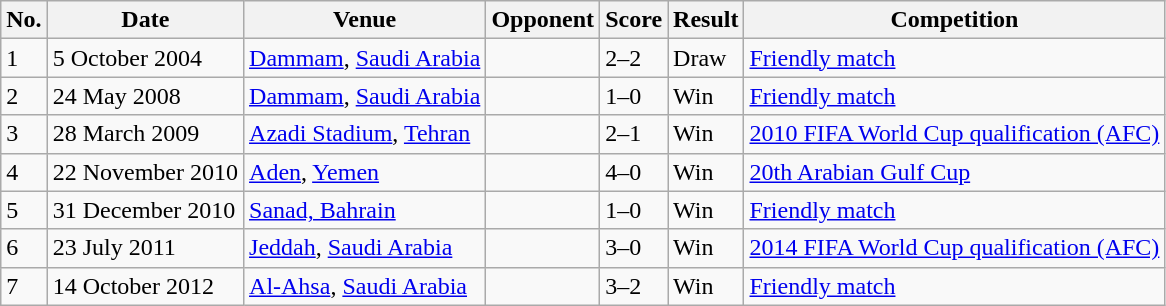<table class="wikitable">
<tr>
<th>No.</th>
<th>Date</th>
<th>Venue</th>
<th>Opponent</th>
<th>Score</th>
<th>Result</th>
<th>Competition</th>
</tr>
<tr>
<td>1</td>
<td>5 October 2004</td>
<td><a href='#'>Dammam</a>, <a href='#'>Saudi Arabia</a></td>
<td></td>
<td>2–2</td>
<td>Draw</td>
<td><a href='#'>Friendly match</a></td>
</tr>
<tr>
<td>2</td>
<td>24 May 2008</td>
<td><a href='#'>Dammam</a>, <a href='#'>Saudi Arabia</a></td>
<td></td>
<td>1–0</td>
<td>Win</td>
<td><a href='#'>Friendly match</a></td>
</tr>
<tr>
<td>3</td>
<td>28 March 2009</td>
<td><a href='#'>Azadi Stadium</a>, <a href='#'>Tehran</a></td>
<td></td>
<td>2–1</td>
<td>Win</td>
<td><a href='#'>2010 FIFA World Cup qualification (AFC)</a></td>
</tr>
<tr>
<td>4</td>
<td>22 November 2010</td>
<td><a href='#'>Aden</a>, <a href='#'>Yemen</a></td>
<td></td>
<td>4–0</td>
<td>Win</td>
<td><a href='#'>20th Arabian Gulf Cup</a></td>
</tr>
<tr>
<td>5</td>
<td>31 December 2010</td>
<td><a href='#'>Sanad, Bahrain</a></td>
<td></td>
<td>1–0</td>
<td>Win</td>
<td><a href='#'>Friendly match</a></td>
</tr>
<tr>
<td>6</td>
<td>23 July 2011</td>
<td><a href='#'>Jeddah</a>, <a href='#'>Saudi Arabia</a></td>
<td></td>
<td>3–0</td>
<td>Win</td>
<td><a href='#'>2014 FIFA World Cup qualification (AFC)</a></td>
</tr>
<tr>
<td>7</td>
<td>14 October 2012</td>
<td><a href='#'>Al-Ahsa</a>, <a href='#'>Saudi Arabia</a></td>
<td></td>
<td>3–2</td>
<td>Win</td>
<td><a href='#'>Friendly match</a></td>
</tr>
</table>
